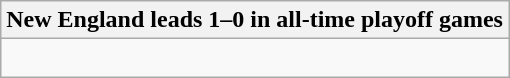<table class="wikitable collapsible collapsed">
<tr>
<th>New England leads 1–0 in all-time playoff games</th>
</tr>
<tr>
<td><br></td>
</tr>
</table>
